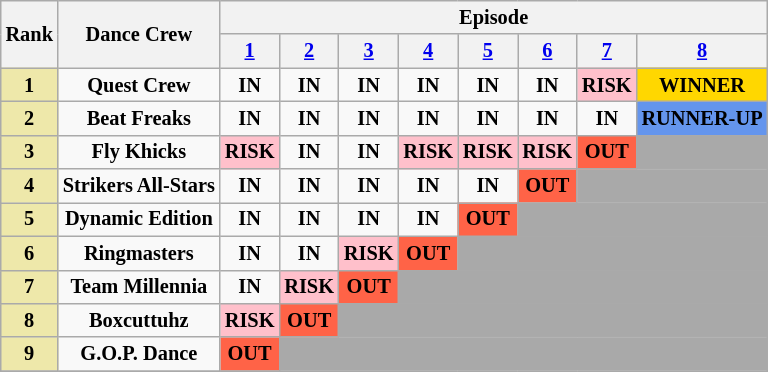<table class="wikitable" style="margin:1em auto; text-align:center; font-size:85%">
<tr>
<th rowspan=2>Rank</th>
<th rowspan=2>Dance Crew</th>
<th colspan="18" style="text-align:center;">Episode</th>
</tr>
<tr>
<th><a href='#'>1</a></th>
<th><a href='#'>2</a></th>
<th><a href='#'>3</a></th>
<th><a href='#'>4</a></th>
<th><a href='#'>5</a></th>
<th><a href='#'>6</a></th>
<th><a href='#'>7</a></th>
<th><a href='#'>8</a></th>
</tr>
<tr>
<td style="background:palegoldenrod;"><strong>1</strong></td>
<td><strong>Quest Crew</strong></td>
<td><strong>IN</strong></td>
<td><strong>IN</strong></td>
<td><strong>IN</strong></td>
<td><strong>IN</strong></td>
<td><strong>IN</strong></td>
<td><strong>IN</strong></td>
<td style="background:pink;"><strong>RISK</strong></td>
<td style="background:gold;"><strong>WINNER</strong></td>
</tr>
<tr>
<td style="background:palegoldenrod;"><strong>2</strong></td>
<td><strong>Beat Freaks</strong></td>
<td><strong>IN</strong></td>
<td><strong>IN</strong></td>
<td><strong>IN</strong></td>
<td><strong>IN</strong></td>
<td><strong>IN</strong></td>
<td><strong>IN</strong></td>
<td><strong>IN</strong></td>
<td style="background:cornflowerblue;"><strong>RUNNER-UP</strong></td>
</tr>
<tr>
<td style="background:palegoldenrod;"><strong>3</strong></td>
<td><strong>Fly Khicks</strong></td>
<td style="background:pink;"><strong>RISK</strong></td>
<td><strong>IN</strong></td>
<td><strong>IN</strong></td>
<td style="background:pink;"><strong>RISK</strong></td>
<td style="background:pink;"><strong>RISK</strong></td>
<td style="background:pink;"><strong>RISK</strong></td>
<td style="background:tomato;"><strong>OUT</strong></td>
<td style="background:darkgrey;" colspan="2"></td>
</tr>
<tr>
<td style="background:palegoldenrod;"><strong>4</strong></td>
<td><strong>Strikers All-Stars</strong></td>
<td><strong>IN</strong></td>
<td><strong>IN</strong></td>
<td><strong>IN</strong></td>
<td><strong>IN</strong></td>
<td><strong>IN</strong></td>
<td style="background:tomato;"><strong>OUT</strong></td>
<td style="background:darkgrey;" colspan="3"></td>
</tr>
<tr>
<td style="background:palegoldenrod;"><strong>5</strong></td>
<td><strong>Dynamic Edition</strong></td>
<td><strong>IN</strong></td>
<td><strong>IN</strong></td>
<td><strong>IN</strong></td>
<td><strong>IN</strong></td>
<td style="background:tomato;"><strong>OUT</strong></td>
<td style="background:darkgrey;" colspan="4"></td>
</tr>
<tr>
<td style="background:palegoldenrod;"><strong>6</strong></td>
<td><strong>Ringmasters</strong></td>
<td><strong>IN</strong></td>
<td><strong>IN</strong></td>
<td style="background:pink;"><strong>RISK</strong></td>
<td style="background:tomato;"><strong>OUT</strong></td>
<td style="background:darkgrey;" colspan="5"></td>
</tr>
<tr>
<td style="background:palegoldenrod;"><strong>7</strong></td>
<td><strong>Team Millennia</strong></td>
<td><strong>IN</strong></td>
<td style="background:pink;"><strong>RISK</strong></td>
<td style="background:tomato;"><strong>OUT</strong></td>
<td style="background:darkgrey;" colspan="6"></td>
</tr>
<tr>
<td style="background:palegoldenrod;"><strong>8</strong></td>
<td><strong>Boxcuttuhz</strong></td>
<td style="background:pink;"><strong>RISK</strong></td>
<td style="background:tomato;"><strong>OUT</strong></td>
<td style="background:darkgrey;" colspan="7"></td>
</tr>
<tr>
<td style="background:palegoldenrod;"><strong>9</strong></td>
<td><strong>G.O.P. Dance</strong></td>
<td style="background:tomato;"><strong>OUT</strong></td>
<td style="background:darkgrey;" colspan="8"></td>
</tr>
<tr>
</tr>
</table>
